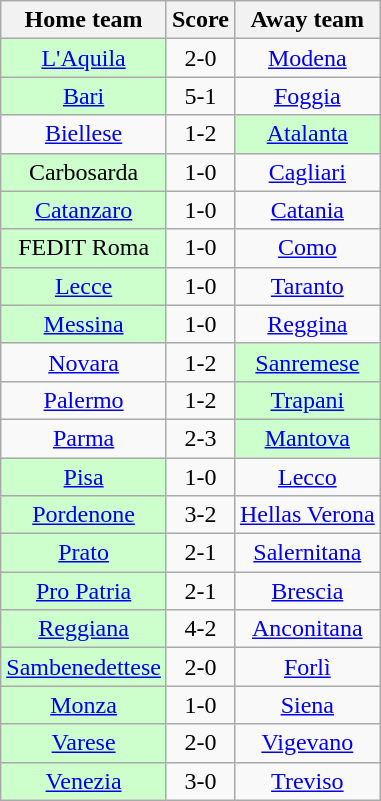<table class="wikitable" style="text-align: center">
<tr>
<th>Home team</th>
<th>Score</th>
<th>Away team</th>
</tr>
<tr>
<td bgcolor="ccffcc"><a href='#'>L'Aquila</a></td>
<td>2-0</td>
<td><a href='#'>Modena</a></td>
</tr>
<tr>
<td bgcolor="ccffcc"><a href='#'>Bari</a></td>
<td>5-1</td>
<td><a href='#'>Foggia</a></td>
</tr>
<tr>
<td><a href='#'>Biellese</a></td>
<td>1-2</td>
<td bgcolor="ccffcc"><a href='#'>Atalanta</a></td>
</tr>
<tr>
<td bgcolor="ccffcc">Carbosarda</td>
<td>1-0</td>
<td><a href='#'>Cagliari</a></td>
</tr>
<tr>
<td bgcolor="ccffcc"><a href='#'>Catanzaro</a></td>
<td>1-0</td>
<td><a href='#'>Catania</a></td>
</tr>
<tr>
<td bgcolor="ccffcc">FEDIT Roma</td>
<td>1-0</td>
<td><a href='#'>Como</a></td>
</tr>
<tr>
<td bgcolor="ccffcc"><a href='#'>Lecce</a></td>
<td>1-0</td>
<td><a href='#'>Taranto</a></td>
</tr>
<tr>
<td bgcolor="ccffcc"><a href='#'>Messina</a></td>
<td>1-0</td>
<td><a href='#'>Reggina</a></td>
</tr>
<tr>
<td><a href='#'>Novara</a></td>
<td>1-2</td>
<td bgcolor="ccffcc"><a href='#'>Sanremese</a></td>
</tr>
<tr>
<td><a href='#'>Palermo</a></td>
<td>1-2</td>
<td bgcolor="ccffcc"><a href='#'>Trapani</a></td>
</tr>
<tr>
<td><a href='#'>Parma</a></td>
<td>2-3</td>
<td bgcolor="ccffcc"><a href='#'>Mantova</a></td>
</tr>
<tr>
<td bgcolor="ccffcc"><a href='#'>Pisa</a></td>
<td>1-0</td>
<td><a href='#'>Lecco</a></td>
</tr>
<tr>
<td bgcolor="ccffcc"><a href='#'>Pordenone</a></td>
<td>3-2</td>
<td><a href='#'>Hellas Verona</a></td>
</tr>
<tr>
<td bgcolor="ccffcc"><a href='#'>Prato</a></td>
<td>2-1</td>
<td><a href='#'>Salernitana</a></td>
</tr>
<tr>
<td bgcolor="ccffcc"><a href='#'>Pro Patria</a></td>
<td>2-1</td>
<td><a href='#'>Brescia</a></td>
</tr>
<tr>
<td bgcolor="ccffcc"><a href='#'>Reggiana</a></td>
<td>4-2</td>
<td><a href='#'>Anconitana</a></td>
</tr>
<tr>
<td bgcolor="ccffcc"><a href='#'>Sambenedettese</a></td>
<td>2-0</td>
<td><a href='#'>Forlì</a></td>
</tr>
<tr>
<td bgcolor="ccffcc"><a href='#'>Monza</a></td>
<td>1-0</td>
<td><a href='#'>Siena</a></td>
</tr>
<tr>
<td bgcolor="ccffcc"><a href='#'>Varese</a></td>
<td>2-0</td>
<td><a href='#'>Vigevano</a></td>
</tr>
<tr>
<td bgcolor="ccffcc"><a href='#'>Venezia</a></td>
<td>3-0</td>
<td><a href='#'>Treviso</a></td>
</tr>
</table>
